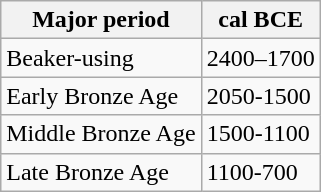<table class="wikitable">
<tr>
<th>Major period</th>
<th>cal BCE</th>
</tr>
<tr>
<td>Beaker-using</td>
<td>2400–1700</td>
</tr>
<tr>
<td>Early Bronze Age</td>
<td>2050-1500</td>
</tr>
<tr>
<td>Middle Bronze Age</td>
<td>1500-1100</td>
</tr>
<tr>
<td>Late Bronze Age</td>
<td>1100-700</td>
</tr>
</table>
